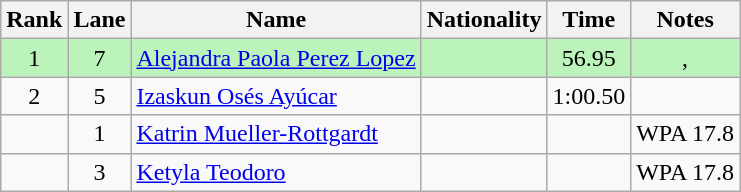<table class="wikitable sortable" style="text-align:center">
<tr>
<th>Rank</th>
<th>Lane</th>
<th>Name</th>
<th>Nationality</th>
<th>Time</th>
<th>Notes</th>
</tr>
<tr bgcolor=bbf3bb>
<td>1</td>
<td>7</td>
<td align="left"><a href='#'>Alejandra Paola Perez Lopez</a></td>
<td align="left"></td>
<td>56.95</td>
<td>, </td>
</tr>
<tr>
<td>2</td>
<td>5</td>
<td align="left"><a href='#'>Izaskun Osés Ayúcar</a></td>
<td align="left"></td>
<td>1:00.50</td>
<td></td>
</tr>
<tr>
<td></td>
<td>1</td>
<td align="left"><a href='#'>Katrin Mueller-Rottgardt</a></td>
<td align="left"></td>
<td></td>
<td>WPA 17.8</td>
</tr>
<tr>
<td></td>
<td>3</td>
<td align="left"><a href='#'>Ketyla Teodoro</a></td>
<td align="left"></td>
<td></td>
<td>WPA 17.8</td>
</tr>
</table>
